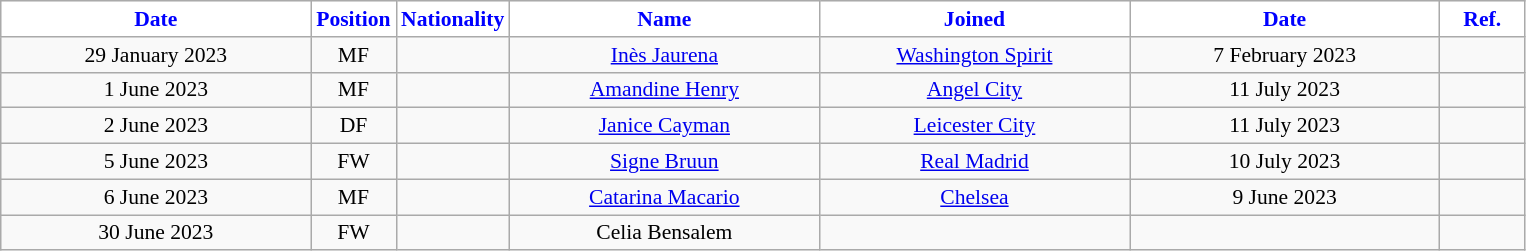<table class="wikitable"  style="text-align:center; font-size:90%; ">
<tr>
<th style="background:#FFFFFF; color:blue; width:200px;">Date</th>
<th style="background:#FFFFFF; color:blue; width:50px;">Position</th>
<th style="background:#FFFFFF; color:blue; width:50px;">Nationality</th>
<th style="background:#FFFFFF; color:blue; width:200px;">Name</th>
<th style="background:#FFFFFF; color:blue; width:200px;">Joined</th>
<th style="background:#FFFFFF; color:blue; width:200px;">Date</th>
<th style="background:#FFFFFF; color:blue; width:50px;">Ref.</th>
</tr>
<tr>
<td>29 January 2023</td>
<td>MF</td>
<td></td>
<td><a href='#'>Inès Jaurena</a></td>
<td><a href='#'>Washington Spirit</a></td>
<td>7 February 2023</td>
<td></td>
</tr>
<tr>
<td>1 June 2023</td>
<td>MF</td>
<td></td>
<td><a href='#'>Amandine Henry</a></td>
<td><a href='#'>Angel City</a></td>
<td>11 July 2023</td>
<td></td>
</tr>
<tr>
<td>2 June 2023</td>
<td>DF</td>
<td></td>
<td><a href='#'>Janice Cayman</a></td>
<td><a href='#'>Leicester City</a></td>
<td>11 July 2023</td>
<td></td>
</tr>
<tr>
<td>5 June 2023</td>
<td>FW</td>
<td></td>
<td><a href='#'>Signe Bruun</a></td>
<td><a href='#'>Real Madrid</a></td>
<td>10 July 2023</td>
<td></td>
</tr>
<tr>
<td>6 June 2023</td>
<td>MF</td>
<td></td>
<td><a href='#'>Catarina Macario</a></td>
<td><a href='#'>Chelsea</a></td>
<td>9 June 2023</td>
<td></td>
</tr>
<tr>
<td>30 June 2023</td>
<td>FW</td>
<td></td>
<td>Celia Bensalem</td>
<td></td>
<td></td>
<td></td>
</tr>
</table>
